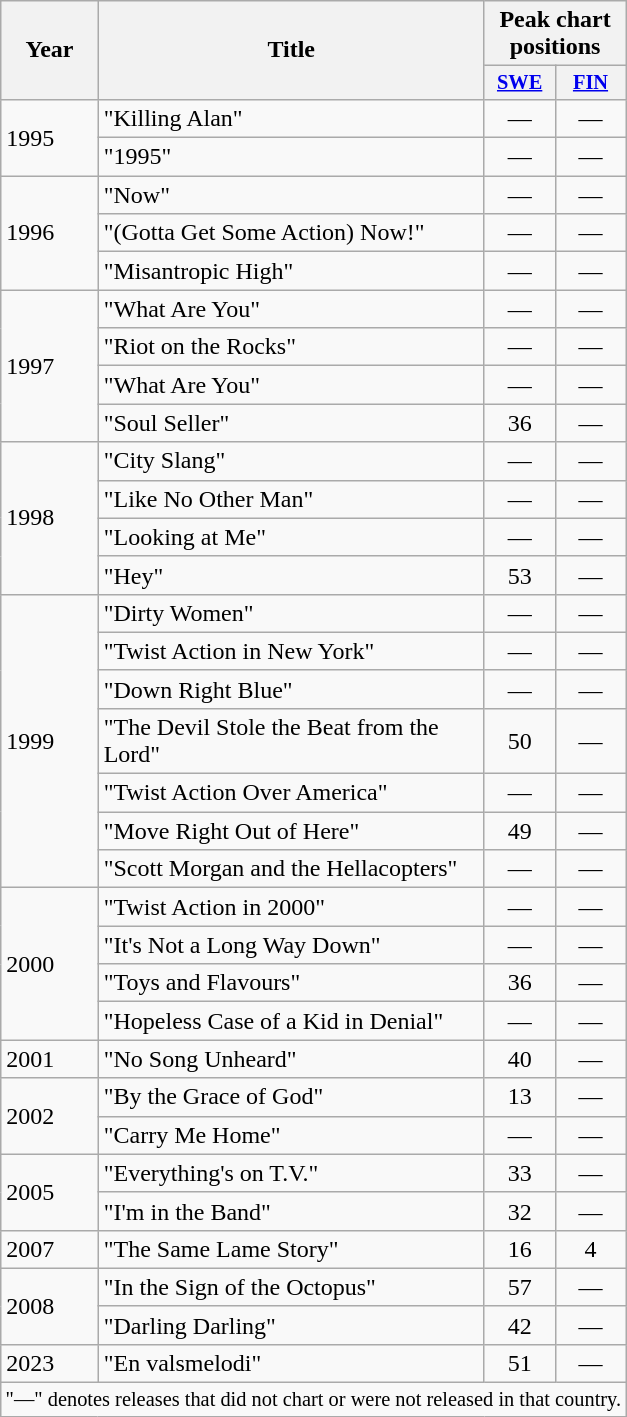<table class="wikitable" border="1">
<tr>
<th rowspan="2">Year</th>
<th rowspan="2" width="250">Title</th>
<th colspan="2">Peak chart positions</th>
</tr>
<tr>
<th style="width:3em;font-size:85%;"><a href='#'>SWE</a><br> </th>
<th style="width:3em;font-size:85%;"><a href='#'>FIN</a><br> </th>
</tr>
<tr>
<td rowspan="2">1995</td>
<td>"Killing Alan"</td>
<td align="center">—</td>
<td align="center">—</td>
</tr>
<tr>
<td>"1995"</td>
<td align="center">—</td>
<td align="center">—</td>
</tr>
<tr>
<td rowspan="3">1996</td>
<td>"Now"</td>
<td align="center">—</td>
<td align="center">—</td>
</tr>
<tr>
<td>"(Gotta Get Some Action) Now!"</td>
<td align="center">—</td>
<td align="center">—</td>
</tr>
<tr>
<td>"Misantropic High"</td>
<td align="center">—</td>
<td align="center">—</td>
</tr>
<tr>
<td rowspan="4">1997</td>
<td>"What Are You"</td>
<td align="center">—</td>
<td align="center">—</td>
</tr>
<tr>
<td>"Riot on the Rocks"</td>
<td align="center">—</td>
<td align="center">—</td>
</tr>
<tr>
<td>"What Are You"</td>
<td align="center">—</td>
<td align="center">—</td>
</tr>
<tr>
<td>"Soul Seller"</td>
<td align="center">36</td>
<td align="center">—</td>
</tr>
<tr>
<td rowspan="4">1998</td>
<td>"City Slang"</td>
<td align="center">—</td>
<td align="center">—</td>
</tr>
<tr>
<td>"Like No Other Man"</td>
<td align="center">—</td>
<td align="center">—</td>
</tr>
<tr>
<td>"Looking at Me"</td>
<td align="center">—</td>
<td align="center">—</td>
</tr>
<tr>
<td>"Hey"</td>
<td align="center">53</td>
<td align="center">—</td>
</tr>
<tr>
<td rowspan="7">1999</td>
<td>"Dirty Women"</td>
<td align="center">—</td>
<td align="center">—</td>
</tr>
<tr>
<td>"Twist Action in New York"</td>
<td align="center">—</td>
<td align="center">—</td>
</tr>
<tr>
<td>"Down Right Blue"</td>
<td align="center">—</td>
<td align="center">—</td>
</tr>
<tr>
<td>"The Devil Stole the Beat from the Lord"</td>
<td align="center">50</td>
<td align="center">—</td>
</tr>
<tr>
<td>"Twist Action Over America"</td>
<td align="center">—</td>
<td align="center">—</td>
</tr>
<tr>
<td>"Move Right Out of Here"</td>
<td align="center">49</td>
<td align="center">—</td>
</tr>
<tr>
<td>"Scott Morgan and the Hellacopters"</td>
<td align="center">—</td>
<td align="center">—</td>
</tr>
<tr>
<td rowspan="4">2000</td>
<td>"Twist Action in 2000"</td>
<td align="center">—</td>
<td align="center">—</td>
</tr>
<tr>
<td>"It's Not a Long Way Down"</td>
<td align="center">—</td>
<td align="center">—</td>
</tr>
<tr>
<td>"Toys and Flavours"</td>
<td align="center">36</td>
<td align="center">—</td>
</tr>
<tr>
<td>"Hopeless Case of a Kid in Denial"</td>
<td align="center">—</td>
<td align="center">—</td>
</tr>
<tr>
<td>2001</td>
<td>"No Song Unheard"</td>
<td align="center">40</td>
<td align="center">—</td>
</tr>
<tr>
<td rowspan="2">2002</td>
<td>"By the Grace of God"</td>
<td align="center">13</td>
<td align="center">—</td>
</tr>
<tr>
<td>"Carry Me Home"</td>
<td align="center">—</td>
<td align="center">—</td>
</tr>
<tr>
<td rowspan="2">2005</td>
<td>"Everything's on T.V."</td>
<td align="center">33</td>
<td align="center">—</td>
</tr>
<tr>
<td>"I'm in the Band"</td>
<td align="center">32</td>
<td align="center">—</td>
</tr>
<tr>
<td>2007</td>
<td>"The Same Lame Story"</td>
<td align="center">16</td>
<td align="center">4</td>
</tr>
<tr>
<td rowspan="2">2008</td>
<td>"In the Sign of the Octopus"</td>
<td align="center">57</td>
<td align="center">—</td>
</tr>
<tr>
<td>"Darling Darling"</td>
<td align="center">42</td>
<td align="center">—</td>
</tr>
<tr>
<td>2023</td>
<td>"En valsmelodi"<br></td>
<td align="center">51<br></td>
<td align="center">—</td>
</tr>
<tr>
<td align="center" colspan="15" style="font-size: 85%">"—" denotes releases that did not chart or were not released in that country.</td>
</tr>
</table>
